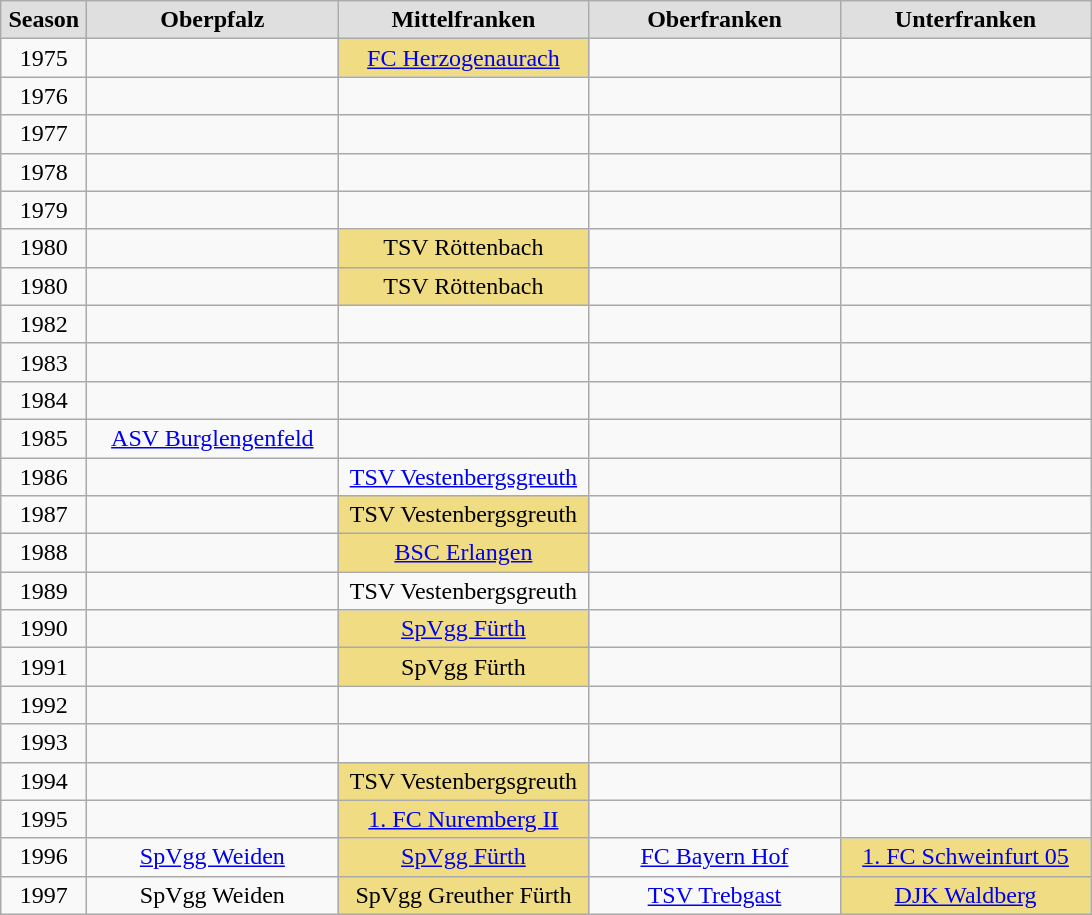<table class="wikitable">
<tr style="text-align:center; background:#dfdfdf;">
<td style="width:50px;"><strong>Season</strong></td>
<td style="width:160px;"><strong>Oberpfalz</strong></td>
<td style="width:160px;"><strong>Mittelfranken</strong></td>
<td style="width:160px;"><strong>Oberfranken</strong></td>
<td style="width:160px;"><strong>Unterfranken</strong></td>
</tr>
<tr style="text-align:center;">
<td>1975</td>
<td></td>
<td style="background:#f0dc82;"><a href='#'>FC Herzogenaurach</a></td>
<td></td>
<td></td>
</tr>
<tr style="text-align:center;">
<td>1976</td>
<td></td>
<td></td>
<td></td>
<td></td>
</tr>
<tr style="text-align:center;">
<td>1977</td>
<td></td>
<td></td>
<td></td>
<td></td>
</tr>
<tr style="text-align:center;">
<td>1978</td>
<td></td>
<td></td>
<td></td>
<td></td>
</tr>
<tr style="text-align:center;">
<td>1979</td>
<td></td>
<td></td>
<td></td>
<td></td>
</tr>
<tr style="text-align:center;">
<td>1980</td>
<td></td>
<td style="background:#f0dc82;">TSV Röttenbach</td>
<td></td>
<td></td>
</tr>
<tr style="text-align:center;">
<td>1980</td>
<td></td>
<td style="background:#f0dc82;">TSV Röttenbach</td>
<td></td>
<td></td>
</tr>
<tr style="text-align:center;">
<td>1982</td>
<td></td>
<td></td>
<td></td>
<td></td>
</tr>
<tr style="text-align:center;">
<td>1983</td>
<td></td>
<td></td>
<td></td>
<td></td>
</tr>
<tr style="text-align:center;">
<td>1984</td>
<td></td>
<td></td>
<td></td>
<td></td>
</tr>
<tr style="text-align:center;">
<td>1985</td>
<td><a href='#'>ASV Burglengenfeld</a></td>
<td></td>
<td></td>
<td></td>
</tr>
<tr style="text-align:center;">
<td>1986</td>
<td></td>
<td><a href='#'>TSV Vestenbergsgreuth</a></td>
<td></td>
<td></td>
</tr>
<tr style="text-align:center;">
<td>1987</td>
<td></td>
<td style="background:#f0dc82;">TSV Vestenbergsgreuth</td>
<td></td>
<td></td>
</tr>
<tr style="text-align:center;">
<td>1988</td>
<td></td>
<td style="background:#f0dc82;"><a href='#'>BSC Erlangen</a></td>
<td></td>
<td></td>
</tr>
<tr style="text-align:center;">
<td>1989</td>
<td></td>
<td>TSV Vestenbergsgreuth</td>
<td></td>
<td></td>
</tr>
<tr style="text-align:center;">
<td>1990</td>
<td></td>
<td style="background:#f0dc82;"><a href='#'>SpVgg Fürth</a></td>
<td></td>
<td></td>
</tr>
<tr style="text-align:center;">
<td>1991</td>
<td></td>
<td style="background:#f0dc82;">SpVgg Fürth</td>
<td></td>
<td></td>
</tr>
<tr style="text-align:center;">
<td>1992</td>
<td></td>
<td></td>
<td></td>
<td></td>
</tr>
<tr style="text-align:center;">
<td>1993</td>
<td></td>
<td></td>
<td></td>
<td></td>
</tr>
<tr style="text-align:center;">
<td>1994</td>
<td></td>
<td style="background:#f0dc82;">TSV Vestenbergsgreuth</td>
<td></td>
<td></td>
</tr>
<tr style="text-align:center;">
<td>1995</td>
<td></td>
<td style="background:#f0dc82;"><a href='#'>1. FC Nuremberg II</a></td>
<td></td>
<td></td>
</tr>
<tr style="text-align:center;">
<td>1996</td>
<td><a href='#'>SpVgg Weiden</a></td>
<td style="background:#f0dc82;"><a href='#'>SpVgg Fürth</a></td>
<td><a href='#'>FC Bayern Hof</a></td>
<td style="background:#f0dc82;"><a href='#'>1. FC Schweinfurt 05</a></td>
</tr>
<tr style="text-align:center;">
<td>1997</td>
<td>SpVgg Weiden</td>
<td style="background:#f0dc82;">SpVgg Greuther Fürth</td>
<td><a href='#'>TSV Trebgast</a></td>
<td style="background:#f0dc82;"><a href='#'>DJK Waldberg</a></td>
</tr>
</table>
